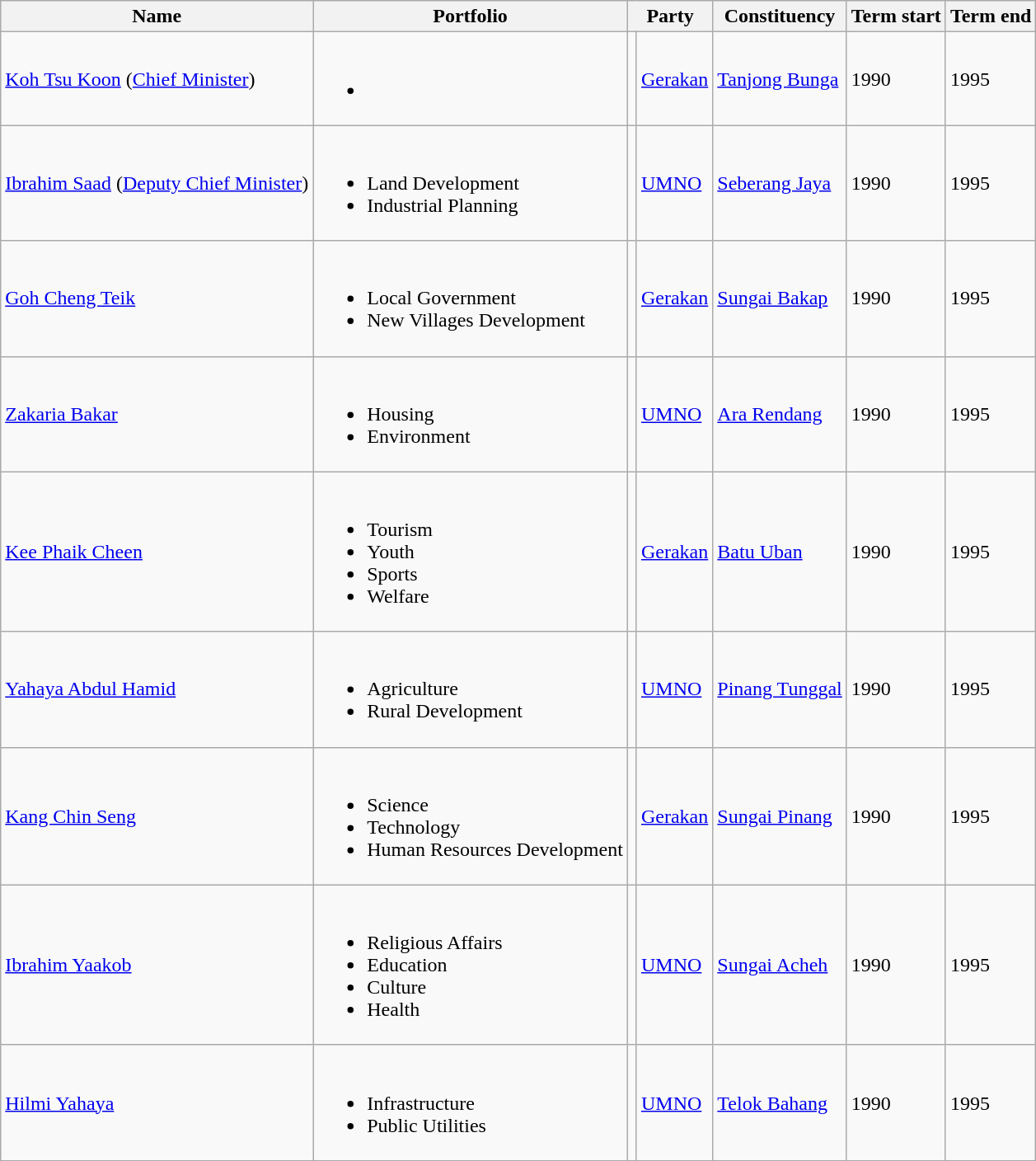<table class="wikitable">
<tr>
<th>Name</th>
<th>Portfolio</th>
<th colspan=2>Party</th>
<th>Constituency</th>
<th>Term start</th>
<th>Term end</th>
</tr>
<tr>
<td><a href='#'>Koh Tsu Koon</a> (<a href='#'>Chief Minister</a>)</td>
<td><br><ul><li></li></ul></td>
<td bgcolor=></td>
<td><a href='#'>Gerakan</a></td>
<td><a href='#'>Tanjong Bunga</a></td>
<td>1990</td>
<td>1995</td>
</tr>
<tr>
<td><a href='#'>Ibrahim Saad</a> (<a href='#'>Deputy Chief Minister</a>)</td>
<td><br><ul><li>Land Development</li><li>Industrial Planning</li></ul></td>
<td bgcolor=></td>
<td><a href='#'>UMNO</a></td>
<td><a href='#'>Seberang Jaya</a></td>
<td>1990</td>
<td>1995</td>
</tr>
<tr>
<td><a href='#'>Goh Cheng Teik</a></td>
<td><br><ul><li>Local Government</li><li>New Villages Development</li></ul></td>
<td bgcolor=></td>
<td><a href='#'>Gerakan</a></td>
<td><a href='#'>Sungai Bakap</a></td>
<td>1990</td>
<td>1995</td>
</tr>
<tr>
<td><a href='#'>Zakaria Bakar</a></td>
<td><br><ul><li>Housing</li><li>Environment</li></ul></td>
<td bgcolor=></td>
<td><a href='#'>UMNO</a></td>
<td><a href='#'>Ara Rendang</a></td>
<td>1990</td>
<td>1995</td>
</tr>
<tr>
<td><a href='#'>Kee Phaik Cheen</a></td>
<td><br><ul><li>Tourism</li><li>Youth</li><li>Sports</li><li>Welfare</li></ul></td>
<td bgcolor=></td>
<td><a href='#'>Gerakan</a></td>
<td><a href='#'>Batu Uban</a></td>
<td>1990</td>
<td>1995</td>
</tr>
<tr>
<td><a href='#'>Yahaya Abdul Hamid</a></td>
<td><br><ul><li>Agriculture</li><li>Rural Development</li></ul></td>
<td bgcolor=></td>
<td><a href='#'>UMNO</a></td>
<td><a href='#'>Pinang Tunggal</a></td>
<td>1990</td>
<td>1995</td>
</tr>
<tr>
<td><a href='#'>Kang Chin Seng</a></td>
<td><br><ul><li>Science</li><li>Technology</li><li>Human Resources Development</li></ul></td>
<td bgcolor=></td>
<td><a href='#'>Gerakan</a></td>
<td><a href='#'>Sungai Pinang</a></td>
<td>1990</td>
<td>1995</td>
</tr>
<tr>
<td><a href='#'>Ibrahim Yaakob</a></td>
<td><br><ul><li>Religious Affairs</li><li>Education</li><li>Culture</li><li>Health</li></ul></td>
<td bgcolor=></td>
<td><a href='#'>UMNO</a></td>
<td><a href='#'>Sungai Acheh</a></td>
<td>1990</td>
<td>1995</td>
</tr>
<tr>
<td><a href='#'>Hilmi Yahaya</a></td>
<td><br><ul><li>Infrastructure</li><li>Public Utilities</li></ul></td>
<td bgcolor=></td>
<td><a href='#'>UMNO</a></td>
<td><a href='#'>Telok Bahang</a></td>
<td>1990</td>
<td>1995</td>
</tr>
<tr>
</tr>
</table>
